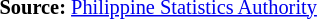<table style="font-size:85%;" '|>
<tr>
<td><br><p>
<strong>Source:</strong> <a href='#'>Philippine Statistics Authority</a>
</p></td>
</tr>
</table>
